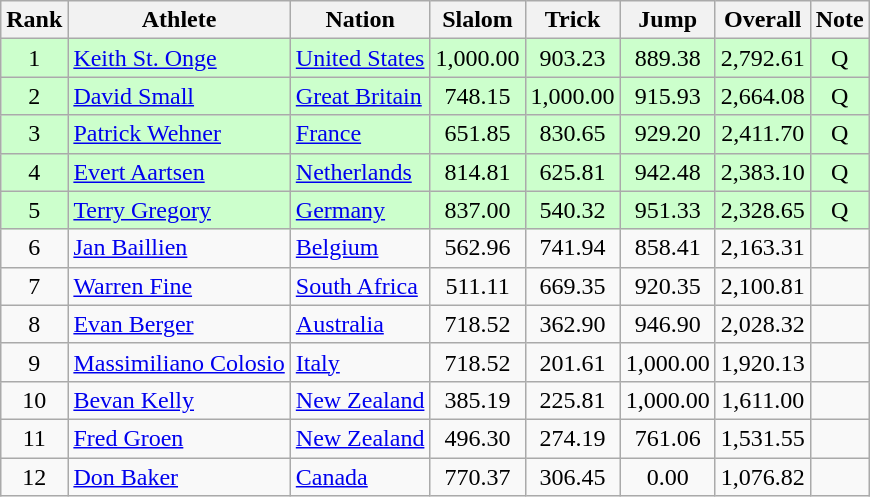<table class="wikitable sortable" style="text-align:center">
<tr>
<th>Rank</th>
<th>Athlete</th>
<th>Nation</th>
<th>Slalom</th>
<th>Trick</th>
<th>Jump</th>
<th>Overall</th>
<th>Note</th>
</tr>
<tr bgcolor=ccffcc>
<td>1</td>
<td align=left><a href='#'>Keith St. Onge</a></td>
<td align=left> <a href='#'>United States</a></td>
<td>1,000.00</td>
<td>903.23</td>
<td>889.38</td>
<td>2,792.61</td>
<td>Q</td>
</tr>
<tr bgcolor=ccffcc>
<td>2</td>
<td align=left><a href='#'>David Small</a></td>
<td align=left> <a href='#'>Great Britain</a></td>
<td>748.15</td>
<td>1,000.00</td>
<td>915.93</td>
<td>2,664.08</td>
<td>Q</td>
</tr>
<tr bgcolor=ccffcc>
<td>3</td>
<td align=left><a href='#'>Patrick Wehner</a></td>
<td align=left> <a href='#'>France</a></td>
<td>651.85</td>
<td>830.65</td>
<td>929.20</td>
<td>2,411.70</td>
<td>Q</td>
</tr>
<tr bgcolor=ccffcc>
<td>4</td>
<td align=left><a href='#'>Evert Aartsen</a></td>
<td align=left> <a href='#'>Netherlands</a></td>
<td>814.81</td>
<td>625.81</td>
<td>942.48</td>
<td>2,383.10</td>
<td>Q</td>
</tr>
<tr bgcolor=ccffcc>
<td>5</td>
<td align=left><a href='#'>Terry Gregory</a></td>
<td align=left> <a href='#'>Germany</a></td>
<td>837.00</td>
<td>540.32</td>
<td>951.33</td>
<td>2,328.65</td>
<td>Q</td>
</tr>
<tr>
<td>6</td>
<td align=left><a href='#'>Jan Baillien</a></td>
<td align=left> <a href='#'>Belgium</a></td>
<td>562.96</td>
<td>741.94</td>
<td>858.41</td>
<td>2,163.31</td>
<td></td>
</tr>
<tr>
<td>7</td>
<td align=left><a href='#'>Warren Fine</a></td>
<td align=left> <a href='#'>South Africa</a></td>
<td>511.11</td>
<td>669.35</td>
<td>920.35</td>
<td>2,100.81</td>
<td></td>
</tr>
<tr>
<td>8</td>
<td align=left><a href='#'>Evan Berger</a></td>
<td align=left> <a href='#'>Australia</a></td>
<td>718.52</td>
<td>362.90</td>
<td>946.90</td>
<td>2,028.32</td>
<td></td>
</tr>
<tr>
<td>9</td>
<td align=left><a href='#'>Massimiliano Colosio</a></td>
<td align=left> <a href='#'>Italy</a></td>
<td>718.52</td>
<td>201.61</td>
<td>1,000.00</td>
<td>1,920.13</td>
<td></td>
</tr>
<tr>
<td>10</td>
<td align=left><a href='#'>Bevan Kelly</a></td>
<td align=left> <a href='#'>New Zealand</a></td>
<td>385.19</td>
<td>225.81</td>
<td>1,000.00</td>
<td>1,611.00</td>
<td></td>
</tr>
<tr>
<td>11</td>
<td align=left><a href='#'>Fred Groen</a></td>
<td align=left> <a href='#'>New Zealand</a></td>
<td>496.30</td>
<td>274.19</td>
<td>761.06</td>
<td>1,531.55</td>
<td></td>
</tr>
<tr>
<td>12</td>
<td align=left><a href='#'>Don Baker</a></td>
<td align=left> <a href='#'>Canada</a></td>
<td>770.37</td>
<td>306.45</td>
<td>0.00</td>
<td>1,076.82</td>
<td></td>
</tr>
</table>
